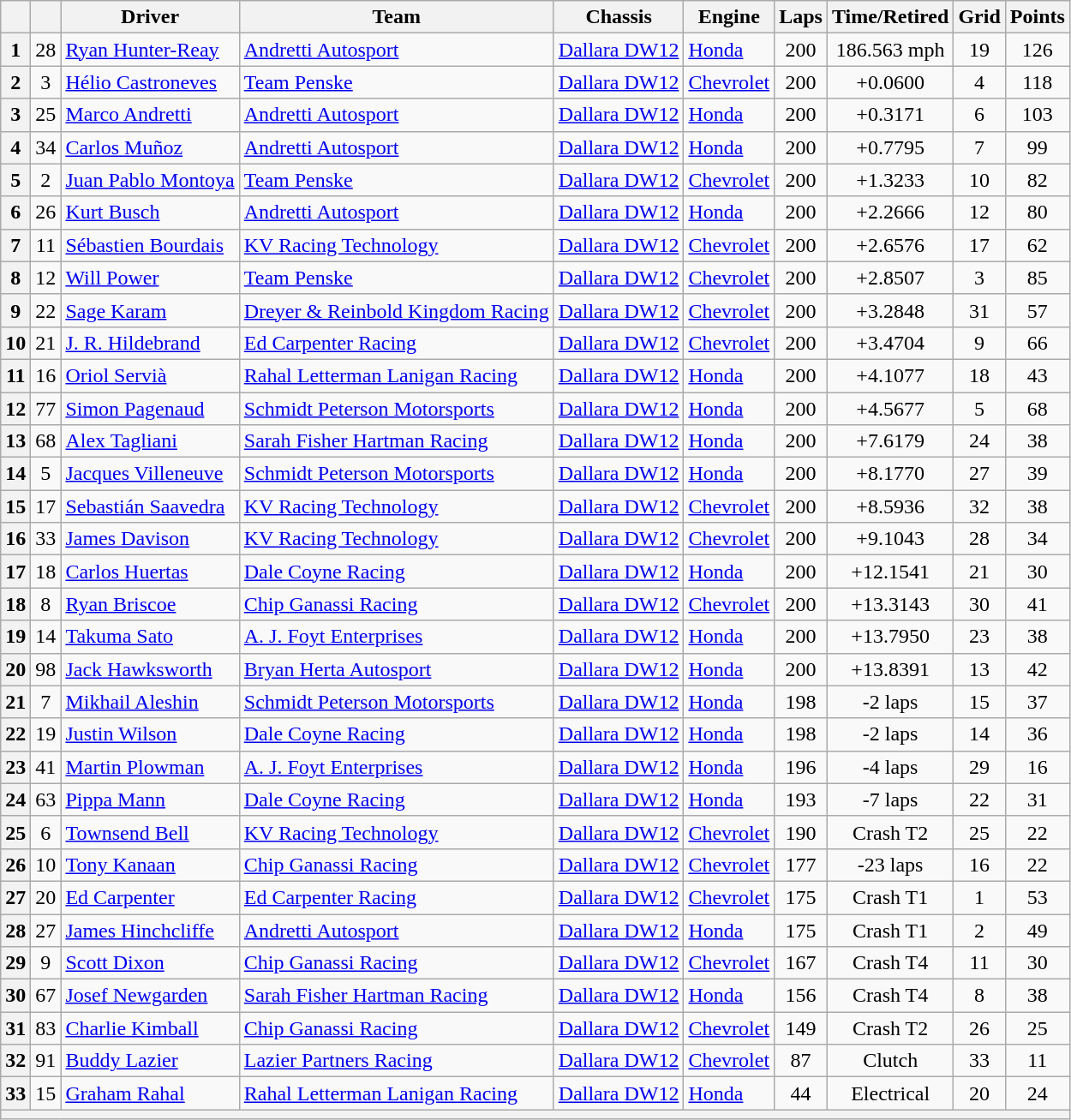<table class="wikitable">
<tr>
<th></th>
<th></th>
<th>Driver</th>
<th>Team</th>
<th>Chassis</th>
<th>Engine</th>
<th>Laps</th>
<th>Time/Retired</th>
<th>Grid</th>
<th>Points</th>
</tr>
<tr>
<th>1</th>
<td align=center>28</td>
<td> <a href='#'>Ryan Hunter-Reay</a></td>
<td><a href='#'>Andretti Autosport</a></td>
<td><a href='#'>Dallara DW12</a></td>
<td><a href='#'>Honda</a></td>
<td align=center>200</td>
<td align=center>186.563 mph</td>
<td align=center>19</td>
<td align=center>126</td>
</tr>
<tr>
<th>2</th>
<td align=center>3</td>
<td> <a href='#'>Hélio Castroneves</a> <strong></strong></td>
<td><a href='#'>Team Penske</a></td>
<td><a href='#'>Dallara DW12</a></td>
<td><a href='#'>Chevrolet</a></td>
<td align=center>200</td>
<td align=center>+0.0600</td>
<td align=center>4</td>
<td align=center>118</td>
</tr>
<tr>
<th>3</th>
<td align=center>25</td>
<td> <a href='#'>Marco Andretti</a></td>
<td><a href='#'>Andretti Autosport</a></td>
<td><a href='#'>Dallara DW12</a></td>
<td><a href='#'>Honda</a></td>
<td align=center>200</td>
<td align=center>+0.3171</td>
<td align=center>6</td>
<td align=center>103</td>
</tr>
<tr>
<th>4</th>
<td align=center>34</td>
<td> <a href='#'>Carlos Muñoz</a></td>
<td><a href='#'>Andretti Autosport</a></td>
<td><a href='#'>Dallara DW12</a></td>
<td><a href='#'>Honda</a></td>
<td align=center>200</td>
<td align=center>+0.7795</td>
<td align=center>7</td>
<td align=center>99</td>
</tr>
<tr>
<th>5</th>
<td align=center>2</td>
<td> <a href='#'>Juan Pablo Montoya</a> <strong></strong></td>
<td><a href='#'>Team Penske</a></td>
<td><a href='#'>Dallara DW12</a></td>
<td><a href='#'>Chevrolet</a></td>
<td align=center>200</td>
<td align=center>+1.3233</td>
<td align=center>10</td>
<td align=center>82</td>
</tr>
<tr>
<th>6</th>
<td align=center>26</td>
<td> <a href='#'>Kurt Busch</a> <strong></strong></td>
<td><a href='#'>Andretti Autosport</a></td>
<td><a href='#'>Dallara DW12</a></td>
<td><a href='#'>Honda</a></td>
<td align=center>200</td>
<td align=center>+2.2666</td>
<td align=center>12</td>
<td align=center>80</td>
</tr>
<tr>
<th>7</th>
<td align=center>11</td>
<td> <a href='#'>Sébastien Bourdais</a></td>
<td><a href='#'>KV Racing Technology</a></td>
<td><a href='#'>Dallara DW12</a></td>
<td><a href='#'>Chevrolet</a></td>
<td align=center>200</td>
<td align=center>+2.6576</td>
<td align=center>17</td>
<td align=center>62</td>
</tr>
<tr>
<th>8</th>
<td align=center>12</td>
<td> <a href='#'>Will Power</a></td>
<td><a href='#'>Team Penske</a></td>
<td><a href='#'>Dallara DW12</a></td>
<td><a href='#'>Chevrolet</a></td>
<td align=center>200</td>
<td align=center>+2.8507</td>
<td align=center>3</td>
<td align=center>85</td>
</tr>
<tr>
<th>9</th>
<td align=center>22</td>
<td> <a href='#'>Sage Karam</a> <strong></strong></td>
<td><a href='#'>Dreyer & Reinbold Kingdom Racing</a></td>
<td><a href='#'>Dallara DW12</a></td>
<td><a href='#'>Chevrolet</a></td>
<td align=center>200</td>
<td align=center>+3.2848</td>
<td align=center>31</td>
<td align=center>57</td>
</tr>
<tr>
<th>10</th>
<td align=center>21</td>
<td> <a href='#'>J. R. Hildebrand</a></td>
<td><a href='#'>Ed Carpenter Racing</a></td>
<td><a href='#'>Dallara DW12</a></td>
<td><a href='#'>Chevrolet</a></td>
<td align=center>200</td>
<td align=center>+3.4704</td>
<td align=center>9</td>
<td align=center>66</td>
</tr>
<tr>
<th>11</th>
<td align=center>16</td>
<td> <a href='#'>Oriol Servià</a></td>
<td><a href='#'>Rahal Letterman Lanigan Racing</a></td>
<td><a href='#'>Dallara DW12</a></td>
<td><a href='#'>Honda</a></td>
<td align=center>200</td>
<td align=center>+4.1077</td>
<td align=center>18</td>
<td align=center>43</td>
</tr>
<tr>
<th>12</th>
<td align=center>77</td>
<td> <a href='#'>Simon Pagenaud</a></td>
<td><a href='#'>Schmidt Peterson Motorsports</a></td>
<td><a href='#'>Dallara DW12</a></td>
<td><a href='#'>Honda</a></td>
<td align=center>200</td>
<td align=center>+4.5677</td>
<td align=center>5</td>
<td align=center>68</td>
</tr>
<tr>
<th>13</th>
<td align=center>68</td>
<td> <a href='#'>Alex Tagliani</a></td>
<td><a href='#'>Sarah Fisher Hartman Racing</a></td>
<td><a href='#'>Dallara DW12</a></td>
<td><a href='#'>Honda</a></td>
<td align=center>200</td>
<td align=center>+7.6179</td>
<td align=center>24</td>
<td align=center>38</td>
</tr>
<tr>
<th>14</th>
<td align=center>5</td>
<td> <a href='#'>Jacques Villeneuve</a> <strong></strong></td>
<td><a href='#'>Schmidt Peterson Motorsports</a></td>
<td><a href='#'>Dallara DW12</a></td>
<td><a href='#'>Honda</a></td>
<td align=center>200</td>
<td align=center>+8.1770</td>
<td align=center>27</td>
<td align=center>39</td>
</tr>
<tr>
<th>15</th>
<td align=center>17</td>
<td> <a href='#'>Sebastián Saavedra</a></td>
<td><a href='#'>KV Racing Technology</a></td>
<td><a href='#'>Dallara DW12</a></td>
<td><a href='#'>Chevrolet</a></td>
<td align=center>200</td>
<td align=center>+8.5936</td>
<td align=center>32</td>
<td align=center>38</td>
</tr>
<tr>
<th>16</th>
<td align=center>33</td>
<td> <a href='#'>James Davison</a> <strong></strong></td>
<td><a href='#'>KV Racing Technology</a></td>
<td><a href='#'>Dallara DW12</a></td>
<td><a href='#'>Chevrolet</a></td>
<td align=center>200</td>
<td align=center>+9.1043</td>
<td align=center>28</td>
<td align=center>34</td>
</tr>
<tr>
<th>17</th>
<td align=center>18</td>
<td> <a href='#'>Carlos Huertas</a> <strong></strong></td>
<td><a href='#'>Dale Coyne Racing</a></td>
<td><a href='#'>Dallara DW12</a></td>
<td><a href='#'>Honda</a></td>
<td align=center>200</td>
<td align=center>+12.1541</td>
<td align=center>21</td>
<td align=center>30</td>
</tr>
<tr>
<th>18</th>
<td align=center>8</td>
<td> <a href='#'>Ryan Briscoe</a></td>
<td><a href='#'>Chip Ganassi Racing</a></td>
<td><a href='#'>Dallara DW12</a></td>
<td><a href='#'>Chevrolet</a></td>
<td align=center>200</td>
<td align=center>+13.3143</td>
<td align=center>30</td>
<td align=center>41</td>
</tr>
<tr>
<th>19</th>
<td align=center>14</td>
<td> <a href='#'>Takuma Sato</a></td>
<td><a href='#'>A. J. Foyt Enterprises</a></td>
<td><a href='#'>Dallara DW12</a></td>
<td><a href='#'>Honda</a></td>
<td align=center>200</td>
<td align=center>+13.7950</td>
<td align=center>23</td>
<td align=center>38</td>
</tr>
<tr>
<th>20</th>
<td align=center>98</td>
<td> <a href='#'>Jack Hawksworth</a> <strong></strong></td>
<td><a href='#'>Bryan Herta Autosport</a></td>
<td><a href='#'>Dallara DW12</a></td>
<td><a href='#'>Honda</a></td>
<td align=center>200</td>
<td align=center>+13.8391</td>
<td align=center>13</td>
<td align=center>42</td>
</tr>
<tr>
<th>21</th>
<td align=center>7</td>
<td> <a href='#'>Mikhail Aleshin</a> <strong></strong></td>
<td><a href='#'>Schmidt Peterson Motorsports</a></td>
<td><a href='#'>Dallara DW12</a></td>
<td><a href='#'>Honda</a></td>
<td align=center>198</td>
<td align=center>-2 laps</td>
<td align=center>15</td>
<td align=center>37</td>
</tr>
<tr>
<th>22</th>
<td align=center>19</td>
<td> <a href='#'>Justin Wilson</a></td>
<td><a href='#'>Dale Coyne Racing</a></td>
<td><a href='#'>Dallara DW12</a></td>
<td><a href='#'>Honda</a></td>
<td align=center>198</td>
<td align=center>-2 laps</td>
<td align=center>14</td>
<td align=center>36</td>
</tr>
<tr>
<th>23</th>
<td align=center>41</td>
<td> <a href='#'>Martin Plowman</a> <strong></strong></td>
<td><a href='#'>A. J. Foyt Enterprises</a></td>
<td><a href='#'>Dallara DW12</a></td>
<td><a href='#'>Honda</a></td>
<td align=center>196</td>
<td align=center>-4 laps</td>
<td align=center>29</td>
<td align=center>16</td>
</tr>
<tr>
<th>24</th>
<td align=center>63</td>
<td> <a href='#'>Pippa Mann</a></td>
<td><a href='#'>Dale Coyne Racing</a></td>
<td><a href='#'>Dallara DW12</a></td>
<td><a href='#'>Honda</a></td>
<td align=center>193</td>
<td align=center>-7 laps</td>
<td align=center>22</td>
<td align=center>31</td>
</tr>
<tr>
<th>25</th>
<td align=center>6</td>
<td> <a href='#'>Townsend Bell</a></td>
<td><a href='#'>KV Racing Technology</a></td>
<td><a href='#'>Dallara DW12</a></td>
<td><a href='#'>Chevrolet</a></td>
<td align=center>190</td>
<td align=center>Crash T2</td>
<td align=center>25</td>
<td align=center>22</td>
</tr>
<tr>
<th>26</th>
<td align=center>10</td>
<td> <a href='#'>Tony Kanaan</a> <strong></strong></td>
<td><a href='#'>Chip Ganassi Racing</a></td>
<td><a href='#'>Dallara DW12</a></td>
<td><a href='#'>Chevrolet</a></td>
<td align=center>177</td>
<td align=center>-23 laps</td>
<td align=center>16</td>
<td align=center>22</td>
</tr>
<tr>
<th>27</th>
<td align=center>20</td>
<td> <a href='#'>Ed Carpenter</a></td>
<td><a href='#'>Ed Carpenter Racing</a></td>
<td><a href='#'>Dallara DW12</a></td>
<td><a href='#'>Chevrolet</a></td>
<td align=center>175</td>
<td align=center>Crash T1</td>
<td align=center>1</td>
<td align=center>53</td>
</tr>
<tr>
<th>28</th>
<td align=center>27</td>
<td> <a href='#'>James Hinchcliffe</a></td>
<td><a href='#'>Andretti Autosport</a></td>
<td><a href='#'>Dallara DW12</a></td>
<td><a href='#'>Honda</a></td>
<td align=center>175</td>
<td align=center>Crash T1</td>
<td align=center>2</td>
<td align=center>49</td>
</tr>
<tr>
<th>29</th>
<td align=center>9</td>
<td> <a href='#'>Scott Dixon</a> <strong></strong></td>
<td><a href='#'>Chip Ganassi Racing</a></td>
<td><a href='#'>Dallara DW12</a></td>
<td><a href='#'>Chevrolet</a></td>
<td align=center>167</td>
<td align=center>Crash T4</td>
<td align=center>11</td>
<td align=center>30</td>
</tr>
<tr>
<th>30</th>
<td align=center>67</td>
<td> <a href='#'>Josef Newgarden</a></td>
<td><a href='#'>Sarah Fisher Hartman Racing</a></td>
<td><a href='#'>Dallara DW12</a></td>
<td><a href='#'>Honda</a></td>
<td align=center>156</td>
<td align=center>Crash T4</td>
<td align=center>8</td>
<td align=center>38</td>
</tr>
<tr>
<th>31</th>
<td align=center>83</td>
<td> <a href='#'>Charlie Kimball</a></td>
<td><a href='#'>Chip Ganassi Racing</a></td>
<td><a href='#'>Dallara DW12</a></td>
<td><a href='#'>Chevrolet</a></td>
<td align=center>149</td>
<td align=center>Crash T2</td>
<td align=center>26</td>
<td align=center>25</td>
</tr>
<tr>
<th>32</th>
<td align=center>91</td>
<td> <a href='#'>Buddy Lazier</a> <strong></strong></td>
<td><a href='#'>Lazier Partners Racing</a></td>
<td><a href='#'>Dallara DW12</a></td>
<td><a href='#'>Chevrolet</a></td>
<td align=center>87</td>
<td align=center>Clutch</td>
<td align=center>33</td>
<td align=center>11</td>
</tr>
<tr>
<th>33</th>
<td align=center>15</td>
<td> <a href='#'>Graham Rahal</a></td>
<td><a href='#'>Rahal Letterman Lanigan Racing</a></td>
<td><a href='#'>Dallara DW12</a></td>
<td><a href='#'>Honda</a></td>
<td align=center>44</td>
<td align=center>Electrical</td>
<td align=center>20</td>
<td align=center>24</td>
</tr>
<tr>
<th colspan=11 align=center></th>
</tr>
</table>
